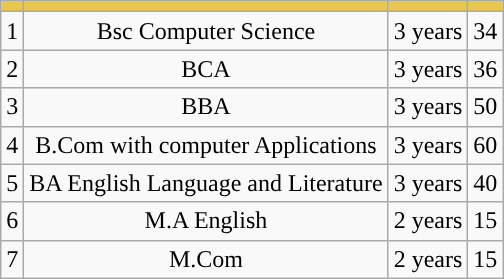<table class="wikitable sortable sorable" style="text-align:center" style="font-size: 80%;">
<tr>
<th style='background: #e8c846;'></th>
<th style='background: #e8c846;'></th>
<th style='background: #e8c846;'></th>
<th style='background: #e8c846;'></th>
</tr>
<tr>
<td>1</td>
<td>Bsc Computer Science</td>
<td>3 years</td>
<td>34</td>
</tr>
<tr>
<td>2</td>
<td>BCA</td>
<td>3 years</td>
<td>36</td>
</tr>
<tr>
<td>3</td>
<td>BBA</td>
<td>3 years</td>
<td>50</td>
</tr>
<tr>
<td>4</td>
<td>B.Com with computer Applications</td>
<td>3 years</td>
<td>60</td>
</tr>
<tr>
<td>5</td>
<td>BA English Language and Literature</td>
<td>3 years</td>
<td>40</td>
</tr>
<tr>
<td>6</td>
<td>M.A English</td>
<td>2 years</td>
<td>15</td>
</tr>
<tr>
<td>7</td>
<td>M.Com</td>
<td>2 years</td>
<td>15</td>
</tr>
</table>
